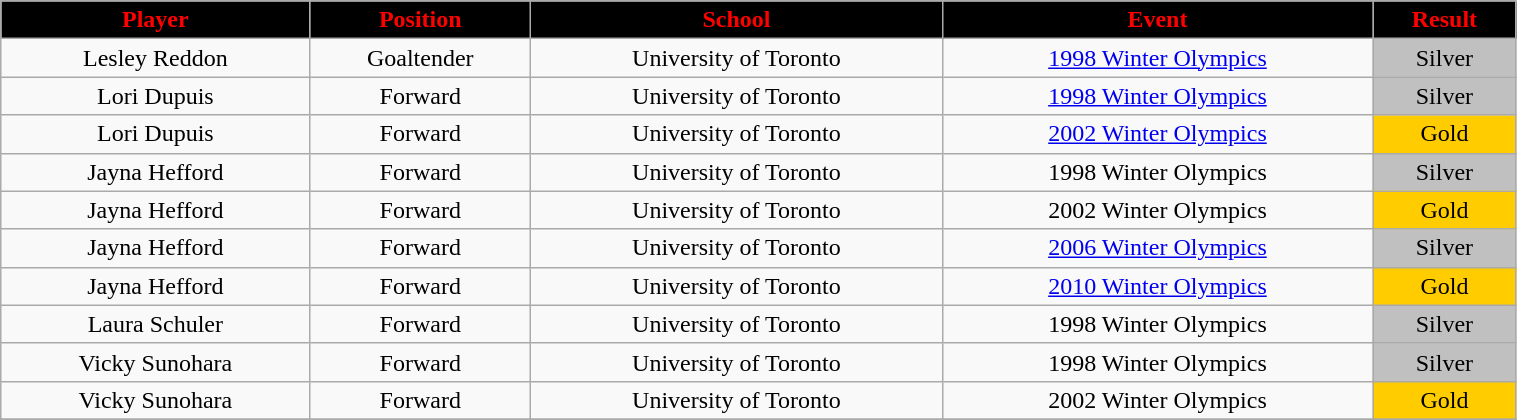<table class="wikitable" width="80%">
<tr align="center"  style="background:black;color:red;">
<td><strong>Player</strong></td>
<td><strong>Position</strong></td>
<td><strong>School</strong></td>
<td><strong>Event</strong></td>
<td><strong>Result</strong></td>
</tr>
<tr align="center" bgcolor="">
<td>Lesley Reddon</td>
<td>Goaltender</td>
<td>University of Toronto</td>
<td><a href='#'>1998 Winter Olympics</a></td>
<td bgcolor="silver">Silver</td>
</tr>
<tr align="center" bgcolor="">
<td>Lori Dupuis</td>
<td>Forward</td>
<td>University of Toronto</td>
<td><a href='#'>1998 Winter Olympics</a></td>
<td bgcolor="silver">Silver</td>
</tr>
<tr align="center" bgcolor="">
<td>Lori Dupuis</td>
<td>Forward</td>
<td>University of Toronto</td>
<td><a href='#'>2002 Winter Olympics</a></td>
<td bgcolor="#FFCC00">Gold</td>
</tr>
<tr align="center" bgcolor="">
<td>Jayna Hefford</td>
<td>Forward</td>
<td>University of Toronto</td>
<td>1998 Winter Olympics</td>
<td bgcolor="silver">Silver</td>
</tr>
<tr align="center" bgcolor="">
<td>Jayna Hefford</td>
<td>Forward</td>
<td>University of Toronto</td>
<td>2002 Winter Olympics</td>
<td bgcolor="#FFCC00">Gold</td>
</tr>
<tr align="center" bgcolor="">
<td>Jayna Hefford</td>
<td>Forward</td>
<td>University of Toronto</td>
<td><a href='#'>2006 Winter Olympics</a></td>
<td bgcolor="silver">Silver</td>
</tr>
<tr align="center" bgcolor="">
<td>Jayna Hefford</td>
<td>Forward</td>
<td>University of Toronto</td>
<td><a href='#'>2010 Winter Olympics</a></td>
<td bgcolor="#FFCC00">Gold</td>
</tr>
<tr align="center" bgcolor="">
<td>Laura Schuler</td>
<td>Forward</td>
<td>University of Toronto</td>
<td>1998 Winter Olympics</td>
<td bgcolor="silver">Silver</td>
</tr>
<tr align="center" bgcolor="">
<td>Vicky Sunohara</td>
<td>Forward</td>
<td>University of Toronto</td>
<td>1998 Winter Olympics</td>
<td bgcolor="silver">Silver</td>
</tr>
<tr align="center" bgcolor="">
<td>Vicky Sunohara</td>
<td>Forward</td>
<td>University of Toronto</td>
<td>2002 Winter Olympics</td>
<td bgcolor="#FFCC00">Gold</td>
</tr>
<tr align="center" bgcolor="">
</tr>
</table>
